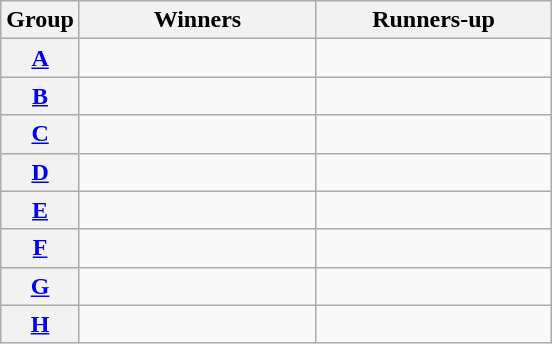<table class="wikitable">
<tr>
<th>Group</th>
<th width="150">Winners</th>
<th width="150">Runners-up</th>
</tr>
<tr>
<th><a href='#'>A</a></th>
<td></td>
<td></td>
</tr>
<tr>
<th><a href='#'>B</a></th>
<td></td>
<td></td>
</tr>
<tr>
<th><a href='#'>C</a></th>
<td></td>
<td></td>
</tr>
<tr>
<th><a href='#'>D</a></th>
<td></td>
<td></td>
</tr>
<tr>
<th><a href='#'>E</a></th>
<td></td>
<td></td>
</tr>
<tr>
<th><a href='#'>F</a></th>
<td></td>
<td></td>
</tr>
<tr>
<th><a href='#'>G</a></th>
<td></td>
<td></td>
</tr>
<tr>
<th><a href='#'>H</a></th>
<td></td>
<td></td>
</tr>
</table>
